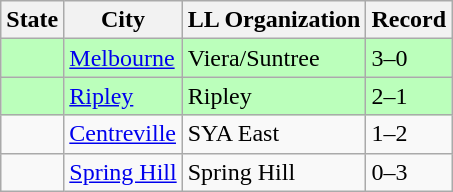<table class="wikitable">
<tr>
<th>State</th>
<th>City</th>
<th>LL Organization</th>
<th>Record</th>
</tr>
<tr bgcolor=#bbffbb>
<td><strong></strong></td>
<td><a href='#'>Melbourne</a></td>
<td>Viera/Suntree</td>
<td>3–0</td>
</tr>
<tr bgcolor=#bbffbb>
<td><strong></strong></td>
<td><a href='#'>Ripley</a></td>
<td>Ripley</td>
<td>2–1</td>
</tr>
<tr>
<td><strong></strong></td>
<td><a href='#'>Centreville</a></td>
<td>SYA East</td>
<td>1–2</td>
</tr>
<tr>
<td><strong></strong></td>
<td><a href='#'>Spring Hill</a></td>
<td>Spring Hill</td>
<td>0–3</td>
</tr>
</table>
